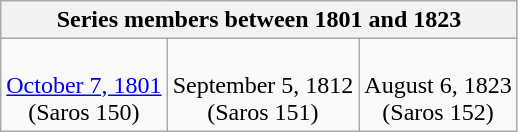<table class="wikitable mw-collapsible mw-collapsed">
<tr>
<th colspan=5>Series members between 1801 and 1823</th>
</tr>
<tr style="text-align:center;">
<td><br><a href='#'>October 7, 1801</a><br>(Saros 150)</td>
<td><br>September 5, 1812<br>(Saros 151)</td>
<td><br>August 6, 1823<br>(Saros 152)</td>
</tr>
</table>
